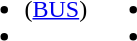<table>
<tr>
<td></td>
</tr>
<tr Valign="top">
<td><br><ul><li> (<a href='#'>BUS</a>)</li><li></li></ul></td>
<td><br><ul><li></li><li></li></ul></td>
</tr>
</table>
